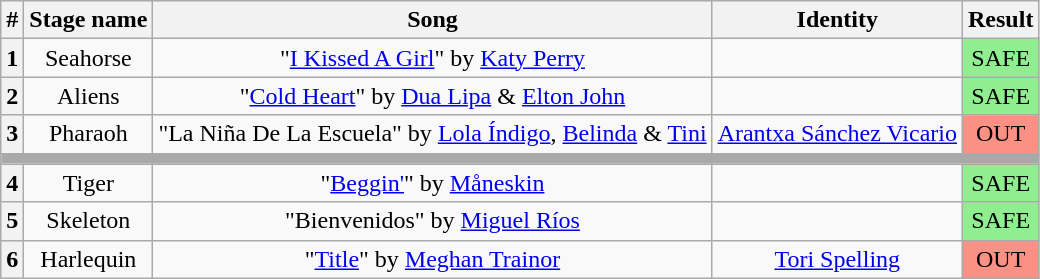<table class="wikitable plainrowheaders" style="text-align:center">
<tr>
<th>#</th>
<th>Stage name</th>
<th>Song</th>
<th>Identity</th>
<th>Result</th>
</tr>
<tr>
<th>1</th>
<td>Seahorse</td>
<td>"<a href='#'>I Kissed A Girl</a>" by <a href='#'>Katy Perry</a></td>
<td></td>
<td bgcolor=lightgreen>SAFE</td>
</tr>
<tr>
<th>2</th>
<td>Aliens</td>
<td>"<a href='#'>Cold Heart</a>" by <a href='#'>Dua Lipa</a> & <a href='#'>Elton John</a></td>
<td></td>
<td bgcolor=lightgreen>SAFE</td>
</tr>
<tr>
<th>3</th>
<td>Pharaoh</td>
<td>"La Niña De La Escuela" by <a href='#'>Lola Índigo</a>, <a href='#'>Belinda</a> & <a href='#'>Tini</a></td>
<td><a href='#'>Arantxa Sánchez Vicario</a></td>
<td bgcolor="#F99185">OUT</td>
</tr>
<tr>
<td colspan="5" style="background:darkgray"></td>
</tr>
<tr>
<th>4</th>
<td>Tiger</td>
<td>"<a href='#'>Beggin'</a>" by <a href='#'>Måneskin</a></td>
<td></td>
<td bgcolor=lightgreen>SAFE</td>
</tr>
<tr>
<th>5</th>
<td>Skeleton</td>
<td>"Bienvenidos" by <a href='#'>Miguel Ríos</a></td>
<td></td>
<td bgcolor="lightgreen">SAFE</td>
</tr>
<tr>
<th>6</th>
<td>Harlequin</td>
<td>"<a href='#'>Title</a>" by <a href='#'>Meghan Trainor</a></td>
<td><a href='#'>Tori Spelling</a></td>
<td bgcolor="#F99185">OUT</td>
</tr>
</table>
